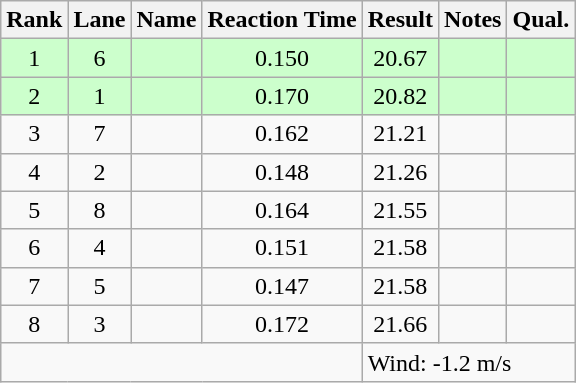<table class="wikitable sortable" style="text-align:center">
<tr>
<th>Rank</th>
<th>Lane</th>
<th>Name</th>
<th>Reaction Time</th>
<th>Result</th>
<th>Notes</th>
<th>Qual.</th>
</tr>
<tr bgcolor=ccffcc>
<td>1</td>
<td>6</td>
<td align="left"></td>
<td>0.150</td>
<td>20.67</td>
<td></td>
<td></td>
</tr>
<tr bgcolor=ccffcc>
<td>2</td>
<td>1</td>
<td align="left"></td>
<td>0.170</td>
<td>20.82</td>
<td></td>
<td></td>
</tr>
<tr>
<td>3</td>
<td>7</td>
<td align="left"></td>
<td>0.162</td>
<td>21.21</td>
<td></td>
<td></td>
</tr>
<tr>
<td>4</td>
<td>2</td>
<td align="left"></td>
<td>0.148</td>
<td>21.26</td>
<td></td>
<td></td>
</tr>
<tr>
<td>5</td>
<td>8</td>
<td align="left"></td>
<td>0.164</td>
<td>21.55</td>
<td></td>
<td></td>
</tr>
<tr>
<td>6</td>
<td>4</td>
<td align="left"></td>
<td>0.151</td>
<td>21.58</td>
<td></td>
<td></td>
</tr>
<tr>
<td>7</td>
<td>5</td>
<td align="left"></td>
<td>0.147</td>
<td>21.58</td>
<td></td>
<td></td>
</tr>
<tr>
<td>8</td>
<td>3</td>
<td align="left"></td>
<td>0.172</td>
<td>21.66</td>
<td></td>
<td></td>
</tr>
<tr class="sortbottom">
<td colspan=4></td>
<td colspan="3" style="text-align:left;">Wind: -1.2 m/s</td>
</tr>
</table>
